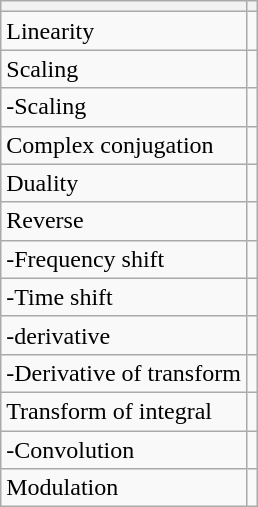<table class="wikitable">
<tr>
<th scope="col"></th>
<th scope="col"></th>
</tr>
<tr>
<td>Linearity</td>
<td></td>
</tr>
<tr>
<td>Scaling</td>
<td> <br></td>
</tr>
<tr>
<td>-Scaling</td>
<td></td>
</tr>
<tr>
<td>Complex conjugation</td>
<td></td>
</tr>
<tr>
<td>Duality</td>
<td></td>
</tr>
<tr>
<td>Reverse</td>
<td></td>
</tr>
<tr>
<td>-Frequency shift</td>
<td></td>
</tr>
<tr>
<td>-Time shift</td>
<td></td>
</tr>
<tr>
<td>-derivative</td>
<td></td>
</tr>
<tr>
<td>-Derivative of transform</td>
<td></td>
</tr>
<tr>
<td>Transform of integral</td>
<td></td>
</tr>
<tr>
<td>-Convolution</td>
<td> <br></td>
</tr>
<tr>
<td>Modulation</td>
<td></td>
</tr>
</table>
